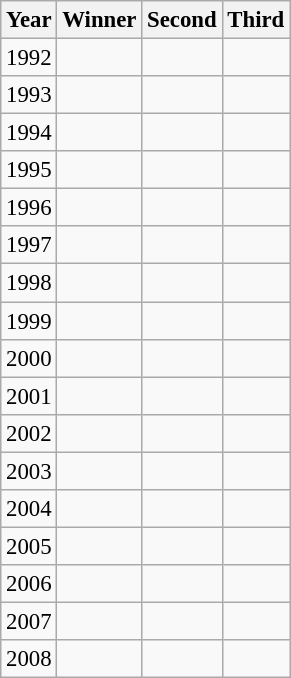<table class="wikitable sortable" style="font-size:95%">
<tr>
<th>Year</th>
<th colspan=1>Winner</th>
<th colspan=1>Second</th>
<th colspan=1>Third</th>
</tr>
<tr>
<td>1992</td>
<td></td>
<td></td>
<td></td>
</tr>
<tr>
<td>1993</td>
<td></td>
<td></td>
<td></td>
</tr>
<tr>
<td>1994</td>
<td></td>
<td></td>
<td></td>
</tr>
<tr>
<td>1995</td>
<td></td>
<td></td>
<td></td>
</tr>
<tr>
<td>1996</td>
<td></td>
<td></td>
<td></td>
</tr>
<tr>
<td>1997</td>
<td></td>
<td></td>
<td></td>
</tr>
<tr>
<td>1998</td>
<td></td>
<td></td>
<td></td>
</tr>
<tr>
<td>1999</td>
<td></td>
<td></td>
<td></td>
</tr>
<tr>
<td>2000</td>
<td></td>
<td></td>
<td></td>
</tr>
<tr>
<td>2001</td>
<td></td>
<td></td>
<td></td>
</tr>
<tr>
<td>2002</td>
<td></td>
<td></td>
<td></td>
</tr>
<tr>
<td>2003</td>
<td></td>
<td></td>
<td></td>
</tr>
<tr>
<td>2004</td>
<td></td>
<td></td>
<td></td>
</tr>
<tr>
<td>2005</td>
<td></td>
<td></td>
<td></td>
</tr>
<tr>
<td>2006</td>
<td></td>
<td></td>
<td></td>
</tr>
<tr>
<td>2007</td>
<td></td>
<td></td>
<td></td>
</tr>
<tr>
<td>2008</td>
<td></td>
<td></td>
<td></td>
</tr>
</table>
